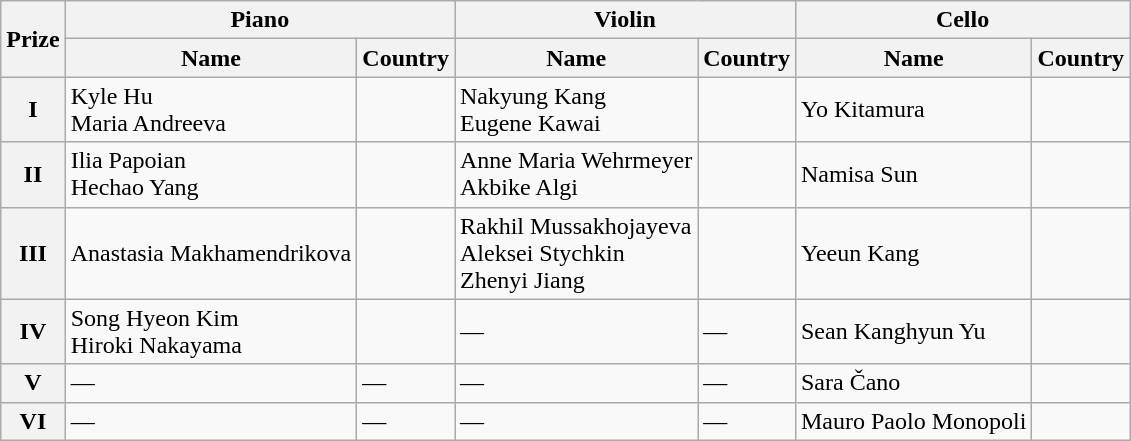<table class="wikitable">
<tr>
<th rowspan="2"><strong>Prize</strong></th>
<th colspan="2"><strong>Piano</strong></th>
<th colspan="2"><strong>Violin</strong></th>
<th colspan="2"><strong>Cello</strong></th>
</tr>
<tr>
<th>Name</th>
<th><strong>Country</strong></th>
<th>Name</th>
<th><strong>Country</strong></th>
<th>Name</th>
<th><strong>Country</strong></th>
</tr>
<tr>
<th><strong>I</strong></th>
<td>Kyle Hu<br>Maria Andreeva</td>
<td></td>
<td>Nakyung Kang<br>Eugene Kawai</td>
<td><br></td>
<td>Yo Kitamura</td>
<td></td>
</tr>
<tr>
<th><strong>II</strong></th>
<td>Ilia Papoian<br>Hechao Yang</td>
<td><br></td>
<td>Anne Maria Wehrmeyer<br>Akbike Algi</td>
<td><br></td>
<td>Namisa Sun</td>
<td></td>
</tr>
<tr>
<th><strong>III</strong></th>
<td>Anastasia Makhamendrikova</td>
<td></td>
<td>Rakhil Mussakhojayeva<br>Aleksei Stychkin<br>Zhenyi Jiang</td>
<td><br><br></td>
<td>Yeeun Kang</td>
<td></td>
</tr>
<tr>
<th><strong>IV</strong></th>
<td>Song Hyeon Kim<br>Hiroki Nakayama</td>
<td><br></td>
<td>—</td>
<td>—</td>
<td>Sean Kanghyun Yu</td>
<td></td>
</tr>
<tr>
<th><strong>V</strong></th>
<td>—</td>
<td>—</td>
<td>—</td>
<td>—</td>
<td>Sara Čano</td>
<td></td>
</tr>
<tr>
<th><strong>VI</strong></th>
<td>—</td>
<td>—</td>
<td>—</td>
<td>—</td>
<td>Mauro Paolo Monopoli</td>
<td></td>
</tr>
</table>
